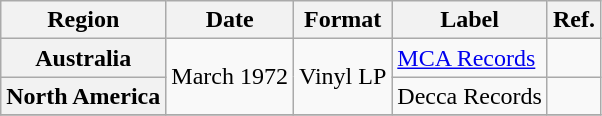<table class="wikitable plainrowheaders">
<tr>
<th scope="col">Region</th>
<th scope="col">Date</th>
<th scope="col">Format</th>
<th scope="col">Label</th>
<th scope="col">Ref.</th>
</tr>
<tr>
<th scope="row">Australia</th>
<td rowspan="2">March 1972</td>
<td rowspan="2">Vinyl LP</td>
<td><a href='#'>MCA Records</a></td>
<td></td>
</tr>
<tr>
<th scope="row">North America</th>
<td>Decca Records</td>
<td></td>
</tr>
<tr>
</tr>
</table>
